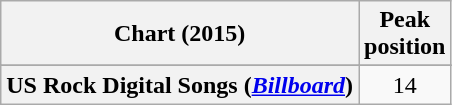<table class="wikitable sortable plainrowheaders" style="text-align:center">
<tr>
<th>Chart (2015)</th>
<th>Peak<br>position</th>
</tr>
<tr>
</tr>
<tr>
</tr>
<tr>
</tr>
<tr>
</tr>
<tr>
</tr>
<tr>
<th scope="row">US Rock Digital Songs (<em><a href='#'>Billboard</a></em>)</th>
<td>14</td>
</tr>
</table>
